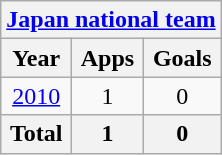<table class="wikitable" style="text-align:center">
<tr>
<th colspan=3><a href='#'>Japan national team</a></th>
</tr>
<tr>
<th>Year</th>
<th>Apps</th>
<th>Goals</th>
</tr>
<tr>
<td><a href='#'>2010</a></td>
<td>1</td>
<td>0</td>
</tr>
<tr>
<th>Total</th>
<th>1</th>
<th>0</th>
</tr>
</table>
